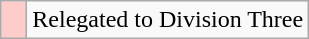<table class="wikitable">
<tr>
<td width=10px bgcolor="#ffcccc"></td>
<td>Relegated to Division Three</td>
</tr>
</table>
